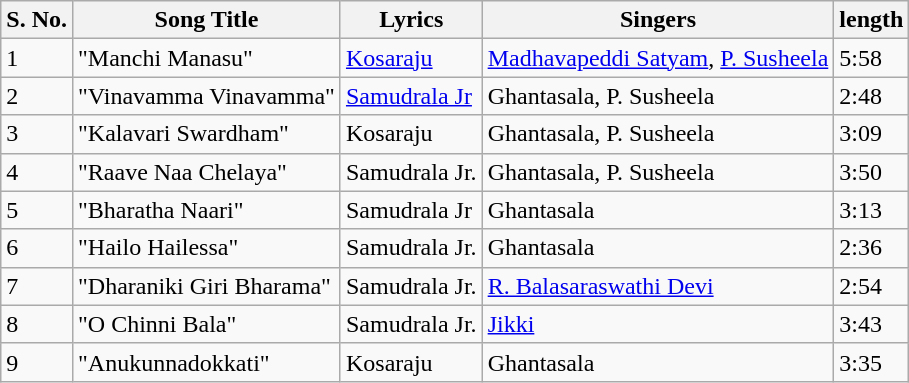<table class="wikitable">
<tr>
<th>S. No.</th>
<th>Song Title</th>
<th>Lyrics</th>
<th>Singers</th>
<th>length</th>
</tr>
<tr>
<td>1</td>
<td>"Manchi Manasu"</td>
<td><a href='#'>Kosaraju</a></td>
<td><a href='#'>Madhavapeddi Satyam</a>, <a href='#'>P. Susheela</a></td>
<td>5:58</td>
</tr>
<tr>
<td>2</td>
<td>"Vinavamma Vinavamma"</td>
<td><a href='#'>Samudrala Jr</a></td>
<td>Ghantasala, P. Susheela</td>
<td>2:48</td>
</tr>
<tr>
<td>3</td>
<td>"Kalavari Swardham"</td>
<td>Kosaraju</td>
<td>Ghantasala, P. Susheela</td>
<td>3:09</td>
</tr>
<tr>
<td>4</td>
<td>"Raave Naa Chelaya"</td>
<td>Samudrala Jr.</td>
<td>Ghantasala, P. Susheela</td>
<td>3:50</td>
</tr>
<tr>
<td>5</td>
<td>"Bharatha Naari"</td>
<td>Samudrala Jr</td>
<td>Ghantasala</td>
<td>3:13</td>
</tr>
<tr>
<td>6</td>
<td>"Hailo Hailessa"</td>
<td>Samudrala Jr.</td>
<td>Ghantasala</td>
<td>2:36</td>
</tr>
<tr>
<td>7</td>
<td>"Dharaniki Giri Bharama"</td>
<td>Samudrala Jr.</td>
<td><a href='#'>R. Balasaraswathi Devi</a></td>
<td>2:54</td>
</tr>
<tr>
<td>8</td>
<td>"O Chinni Bala"</td>
<td>Samudrala Jr.</td>
<td><a href='#'>Jikki</a></td>
<td>3:43</td>
</tr>
<tr>
<td>9</td>
<td>"Anukunnadokkati"</td>
<td>Kosaraju</td>
<td>Ghantasala</td>
<td>3:35</td>
</tr>
</table>
